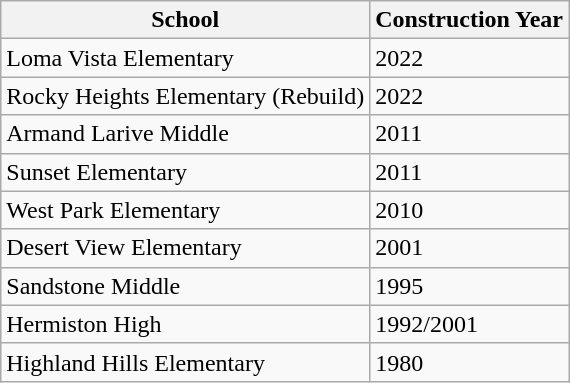<table class="wikitable">
<tr>
<th>School</th>
<th>Construction Year</th>
</tr>
<tr>
<td>Loma Vista Elementary</td>
<td>2022</td>
</tr>
<tr>
<td>Rocky Heights Elementary (Rebuild)</td>
<td>2022</td>
</tr>
<tr>
<td>Armand Larive Middle</td>
<td>2011</td>
</tr>
<tr>
<td>Sunset Elementary</td>
<td>2011</td>
</tr>
<tr>
<td>West Park Elementary</td>
<td>2010</td>
</tr>
<tr>
<td>Desert View Elementary</td>
<td>2001</td>
</tr>
<tr>
<td>Sandstone Middle</td>
<td>1995</td>
</tr>
<tr>
<td>Hermiston High</td>
<td>1992/2001</td>
</tr>
<tr>
<td>Highland Hills Elementary</td>
<td>1980</td>
</tr>
</table>
